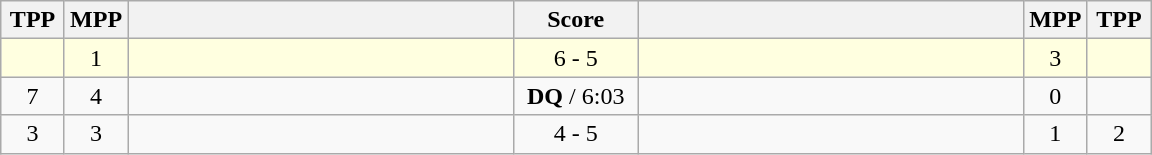<table class="wikitable" style="text-align: center;" |>
<tr>
<th width="35">TPP</th>
<th width="35">MPP</th>
<th width="250"></th>
<th width="75">Score</th>
<th width="250"></th>
<th width="35">MPP</th>
<th width="35">TPP</th>
</tr>
<tr bgcolor=lightyellow>
<td></td>
<td>1</td>
<td style="text-align:left;"><strong></strong></td>
<td>6 - 5</td>
<td style="text-align:left;"></td>
<td>3</td>
<td></td>
</tr>
<tr>
<td>7</td>
<td>4</td>
<td style="text-align:left;"></td>
<td><strong>DQ</strong> / 6:03</td>
<td style="text-align:left;"><strong></strong></td>
<td>0</td>
<td></td>
</tr>
<tr>
<td>3</td>
<td>3</td>
<td style="text-align:left;"></td>
<td>4 - 5</td>
<td style="text-align:left;"><strong></strong></td>
<td>1</td>
<td>2</td>
</tr>
</table>
